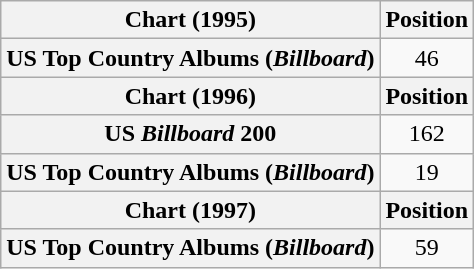<table class="wikitable plainrowheaders" style="text-align:center">
<tr>
<th scope="col">Chart (1995)</th>
<th scope="col">Position</th>
</tr>
<tr>
<th scope="row">US Top Country Albums (<em>Billboard</em>)</th>
<td>46</td>
</tr>
<tr>
<th scope="col">Chart (1996)</th>
<th scope="col">Position</th>
</tr>
<tr>
<th scope="row">US <em>Billboard</em> 200</th>
<td>162</td>
</tr>
<tr>
<th scope="row">US Top Country Albums (<em>Billboard</em>)</th>
<td>19</td>
</tr>
<tr>
<th scope="col">Chart (1997)</th>
<th scope="col">Position</th>
</tr>
<tr>
<th scope="row">US Top Country Albums (<em>Billboard</em>)</th>
<td>59</td>
</tr>
</table>
